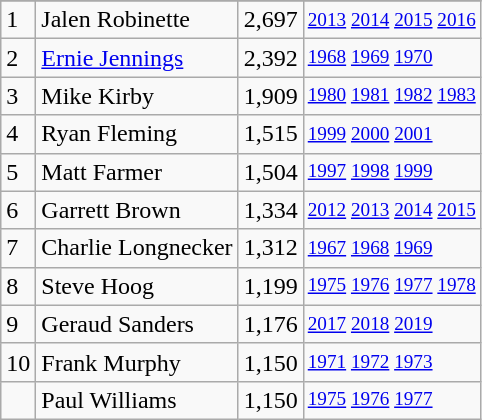<table class="wikitable">
<tr>
</tr>
<tr>
<td>1</td>
<td>Jalen Robinette</td>
<td>2,697</td>
<td style="font-size:80%;"><a href='#'>2013</a> <a href='#'>2014</a> <a href='#'>2015</a> <a href='#'>2016</a></td>
</tr>
<tr>
<td>2</td>
<td><a href='#'>Ernie Jennings</a></td>
<td>2,392</td>
<td style="font-size:80%;"><a href='#'>1968</a> <a href='#'>1969</a> <a href='#'>1970</a></td>
</tr>
<tr>
<td>3</td>
<td>Mike Kirby</td>
<td>1,909</td>
<td style="font-size:80%;"><a href='#'>1980</a> <a href='#'>1981</a> <a href='#'>1982</a> <a href='#'>1983</a></td>
</tr>
<tr>
<td>4</td>
<td>Ryan Fleming</td>
<td>1,515</td>
<td style="font-size:80%;"><a href='#'>1999</a> <a href='#'>2000</a> <a href='#'>2001</a></td>
</tr>
<tr>
<td>5</td>
<td>Matt Farmer</td>
<td>1,504</td>
<td style="font-size:80%;"><a href='#'>1997</a> <a href='#'>1998</a> <a href='#'>1999</a></td>
</tr>
<tr>
<td>6</td>
<td>Garrett Brown</td>
<td>1,334</td>
<td style="font-size:80%;"><a href='#'>2012</a> <a href='#'>2013</a> <a href='#'>2014</a> <a href='#'>2015</a></td>
</tr>
<tr>
<td>7</td>
<td>Charlie Longnecker</td>
<td>1,312</td>
<td style="font-size:80%;"><a href='#'>1967</a> <a href='#'>1968</a> <a href='#'>1969</a></td>
</tr>
<tr>
<td>8</td>
<td>Steve Hoog</td>
<td>1,199</td>
<td style="font-size:80%;"><a href='#'>1975</a> <a href='#'>1976</a> <a href='#'>1977</a> <a href='#'>1978</a></td>
</tr>
<tr>
<td>9</td>
<td>Geraud Sanders</td>
<td>1,176</td>
<td style="font-size:80%;"><a href='#'>2017</a> <a href='#'>2018</a> <a href='#'>2019</a></td>
</tr>
<tr>
<td>10</td>
<td>Frank Murphy</td>
<td>1,150</td>
<td style="font-size:80%;"><a href='#'>1971</a> <a href='#'>1972</a> <a href='#'>1973</a></td>
</tr>
<tr>
<td></td>
<td>Paul Williams</td>
<td>1,150</td>
<td style="font-size:80%;"><a href='#'>1975</a> <a href='#'>1976</a> <a href='#'>1977</a></td>
</tr>
</table>
